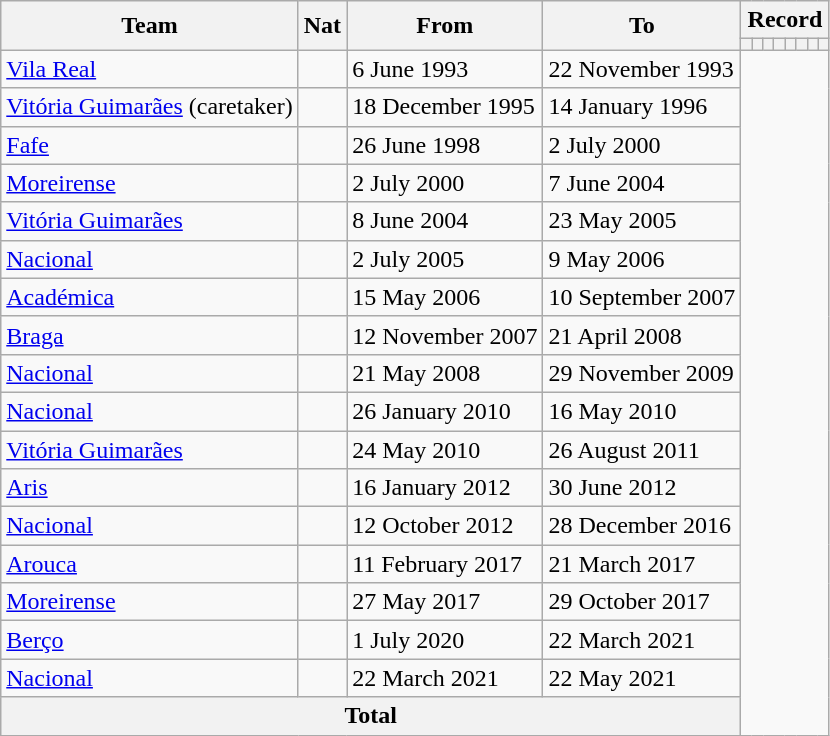<table class="wikitable" style="text-align: center">
<tr>
<th rowspan="2">Team</th>
<th rowspan="2">Nat</th>
<th rowspan="2">From</th>
<th rowspan="2">To</th>
<th colspan="8">Record</th>
</tr>
<tr>
<th></th>
<th></th>
<th></th>
<th></th>
<th></th>
<th></th>
<th></th>
<th></th>
</tr>
<tr>
<td align=left><a href='#'>Vila Real</a></td>
<td></td>
<td align=left>6 June 1993</td>
<td align=left>22 November 1993<br></td>
</tr>
<tr>
<td align=left><a href='#'>Vitória Guimarães</a> (caretaker)</td>
<td></td>
<td align=left>18 December 1995</td>
<td align=left>14 January 1996<br></td>
</tr>
<tr>
<td align=left><a href='#'>Fafe</a></td>
<td></td>
<td align=left>26 June 1998</td>
<td align=left>2 July 2000<br></td>
</tr>
<tr>
<td align=left><a href='#'>Moreirense</a></td>
<td></td>
<td align=left>2 July 2000</td>
<td align=left>7 June 2004<br></td>
</tr>
<tr>
<td align=left><a href='#'>Vitória Guimarães</a></td>
<td></td>
<td align=left>8 June 2004</td>
<td align=left>23 May 2005<br></td>
</tr>
<tr>
<td align=left><a href='#'>Nacional</a></td>
<td></td>
<td align=left>2 July 2005</td>
<td align=left>9 May 2006<br></td>
</tr>
<tr>
<td align=left><a href='#'>Académica</a></td>
<td></td>
<td align=left>15 May 2006</td>
<td align=left>10 September 2007<br></td>
</tr>
<tr>
<td align=left><a href='#'>Braga</a></td>
<td></td>
<td align=left>12 November 2007</td>
<td align=left>21 April 2008<br></td>
</tr>
<tr>
<td align=left><a href='#'>Nacional</a></td>
<td></td>
<td align=left>21 May 2008</td>
<td align=left>29 November 2009<br></td>
</tr>
<tr>
<td align=left><a href='#'>Nacional</a></td>
<td></td>
<td align=left>26 January 2010</td>
<td align=left>16 May 2010<br></td>
</tr>
<tr>
<td align=left><a href='#'>Vitória Guimarães</a></td>
<td></td>
<td align=left>24 May 2010</td>
<td align=left>26 August 2011<br></td>
</tr>
<tr>
<td align=left><a href='#'>Aris</a></td>
<td></td>
<td align=left>16 January 2012</td>
<td align=left>30 June 2012<br></td>
</tr>
<tr>
<td align=left><a href='#'>Nacional</a></td>
<td></td>
<td align=left>12 October 2012</td>
<td align=left>28 December 2016<br></td>
</tr>
<tr>
<td align=left><a href='#'>Arouca</a></td>
<td></td>
<td align=left>11 February 2017</td>
<td align=left>21 March 2017<br></td>
</tr>
<tr>
<td align=left><a href='#'>Moreirense</a></td>
<td></td>
<td align=left>27 May 2017</td>
<td align=left>29 October 2017<br></td>
</tr>
<tr>
<td align=left><a href='#'>Berço</a></td>
<td></td>
<td align=left>1 July 2020</td>
<td align=left>22 March 2021<br></td>
</tr>
<tr>
<td align=left><a href='#'>Nacional</a></td>
<td></td>
<td align=left>22 March 2021</td>
<td align=left>22 May 2021<br></td>
</tr>
<tr>
<th colspan="4">Total<br></th>
</tr>
</table>
